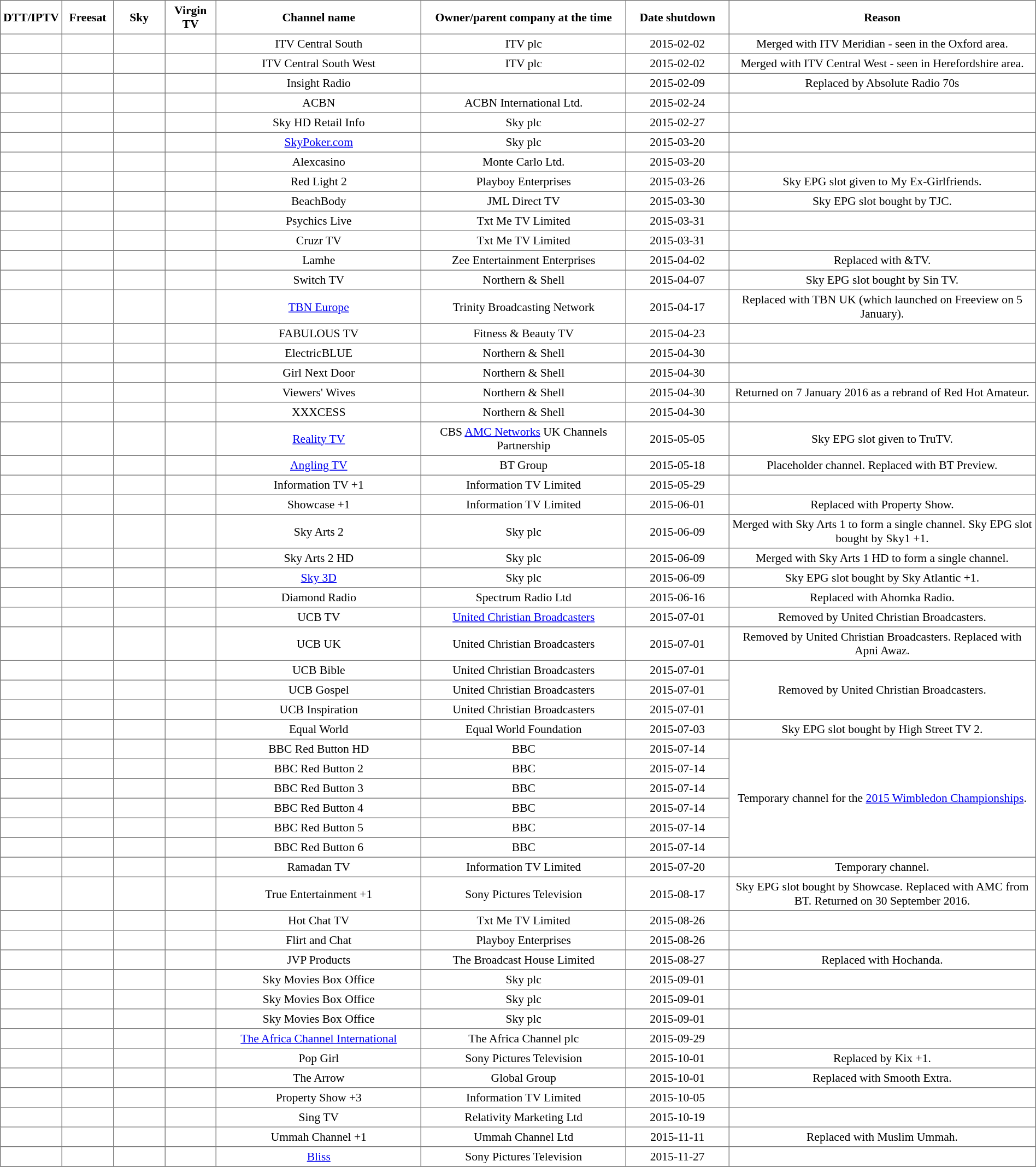<table class="toccolors sortable" border="1" cellpadding="3" style="border-collapse:collapse; font-size: 90%; text-align:center" width="100%">
<tr>
<th width="5%">DTT/IPTV</th>
<th width="5%">Freesat</th>
<th width="5%">Sky</th>
<th width="5%">Virgin TV</th>
<th width="20%">Channel name</th>
<th width="20%">Owner/parent company at the time</th>
<th width="10%">Date shutdown </th>
<th width="30%">Reason</th>
</tr>
<tr>
<td></td>
<td></td>
<td></td>
<td></td>
<td>ITV Central South</td>
<td>ITV plc</td>
<td>2015-02-02</td>
<td>Merged with ITV Meridian - seen in the Oxford area.</td>
</tr>
<tr>
<td></td>
<td></td>
<td></td>
<td></td>
<td>ITV Central South West</td>
<td>ITV plc</td>
<td>2015-02-02</td>
<td>Merged with ITV Central West - seen in Herefordshire area.</td>
</tr>
<tr>
<td></td>
<td></td>
<td></td>
<td></td>
<td>Insight Radio</td>
<td></td>
<td>2015-02-09</td>
<td>Replaced by Absolute Radio 70s</td>
</tr>
<tr>
<td></td>
<td></td>
<td></td>
<td></td>
<td>ACBN</td>
<td>ACBN International Ltd.</td>
<td>2015-02-24</td>
<td></td>
</tr>
<tr>
<td></td>
<td></td>
<td></td>
<td></td>
<td>Sky HD Retail Info</td>
<td>Sky plc</td>
<td>2015-02-27</td>
<td></td>
</tr>
<tr>
<td></td>
<td></td>
<td></td>
<td></td>
<td><a href='#'>SkyPoker.com</a></td>
<td>Sky plc</td>
<td>2015-03-20</td>
<td></td>
</tr>
<tr>
<td></td>
<td></td>
<td></td>
<td></td>
<td>Alexcasino</td>
<td>Monte Carlo Ltd.</td>
<td>2015-03-20</td>
<td></td>
</tr>
<tr>
<td></td>
<td></td>
<td></td>
<td></td>
<td>Red Light 2</td>
<td>Playboy Enterprises</td>
<td>2015-03-26</td>
<td>Sky EPG slot given to My Ex-Girlfriends.</td>
</tr>
<tr>
<td></td>
<td></td>
<td></td>
<td></td>
<td>BeachBody</td>
<td>JML Direct TV</td>
<td>2015-03-30</td>
<td>Sky EPG slot bought by TJC.</td>
</tr>
<tr>
<td></td>
<td></td>
<td></td>
<td></td>
<td>Psychics Live</td>
<td>Txt Me TV Limited</td>
<td>2015-03-31</td>
<td></td>
</tr>
<tr>
<td></td>
<td></td>
<td></td>
<td></td>
<td>Cruzr TV</td>
<td>Txt Me TV Limited</td>
<td>2015-03-31</td>
<td></td>
</tr>
<tr>
<td></td>
<td></td>
<td></td>
<td></td>
<td>Lamhe</td>
<td>Zee Entertainment Enterprises</td>
<td>2015-04-02</td>
<td>Replaced with &TV.</td>
</tr>
<tr>
<td></td>
<td></td>
<td></td>
<td></td>
<td>Switch TV</td>
<td>Northern & Shell</td>
<td>2015-04-07</td>
<td>Sky EPG slot bought by Sin TV.</td>
</tr>
<tr>
<td></td>
<td></td>
<td></td>
<td></td>
<td><a href='#'>TBN Europe</a></td>
<td>Trinity Broadcasting Network</td>
<td>2015-04-17</td>
<td>Replaced with TBN UK (which launched on Freeview on 5 January).</td>
</tr>
<tr>
<td></td>
<td></td>
<td></td>
<td></td>
<td>FABULOUS TV</td>
<td>Fitness & Beauty TV</td>
<td>2015-04-23</td>
<td></td>
</tr>
<tr>
<td></td>
<td></td>
<td></td>
<td></td>
<td>ElectricBLUE</td>
<td>Northern & Shell</td>
<td>2015-04-30</td>
<td></td>
</tr>
<tr>
<td></td>
<td></td>
<td></td>
<td></td>
<td>Girl Next Door</td>
<td>Northern & Shell</td>
<td>2015-04-30</td>
<td></td>
</tr>
<tr>
<td></td>
<td></td>
<td></td>
<td></td>
<td>Viewers' Wives</td>
<td>Northern & Shell</td>
<td>2015-04-30</td>
<td>Returned on 7 January 2016 as a rebrand of Red Hot Amateur.</td>
</tr>
<tr>
<td></td>
<td></td>
<td></td>
<td></td>
<td>XXXCESS</td>
<td>Northern & Shell</td>
<td>2015-04-30</td>
<td></td>
</tr>
<tr>
<td></td>
<td></td>
<td></td>
<td></td>
<td><a href='#'>Reality TV</a></td>
<td>CBS <a href='#'>AMC Networks</a> UK Channels Partnership</td>
<td>2015-05-05</td>
<td>Sky EPG slot given to TruTV.</td>
</tr>
<tr>
<td></td>
<td></td>
<td></td>
<td></td>
<td><a href='#'>Angling TV</a></td>
<td>BT Group</td>
<td>2015-05-18</td>
<td>Placeholder channel. Replaced with BT Preview.</td>
</tr>
<tr>
<td></td>
<td></td>
<td></td>
<td></td>
<td>Information TV +1</td>
<td>Information TV Limited</td>
<td>2015-05-29</td>
<td></td>
</tr>
<tr>
<td></td>
<td></td>
<td></td>
<td></td>
<td>Showcase +1</td>
<td>Information TV Limited</td>
<td>2015-06-01</td>
<td>Replaced with Property Show.</td>
</tr>
<tr>
<td></td>
<td></td>
<td></td>
<td></td>
<td>Sky Arts 2</td>
<td>Sky plc</td>
<td>2015-06-09</td>
<td>Merged with Sky Arts 1 to form a single channel. Sky EPG slot bought by Sky1 +1.</td>
</tr>
<tr>
<td></td>
<td></td>
<td></td>
<td></td>
<td>Sky Arts 2 HD</td>
<td>Sky plc</td>
<td>2015-06-09</td>
<td>Merged with Sky Arts 1 HD to form a single channel.</td>
</tr>
<tr>
<td></td>
<td></td>
<td></td>
<td></td>
<td><a href='#'>Sky 3D</a></td>
<td>Sky plc</td>
<td>2015-06-09</td>
<td>Sky EPG slot bought by Sky Atlantic +1.</td>
</tr>
<tr>
<td></td>
<td></td>
<td></td>
<td></td>
<td>Diamond Radio</td>
<td>Spectrum Radio Ltd</td>
<td>2015-06-16</td>
<td>Replaced with Ahomka Radio.</td>
</tr>
<tr>
<td></td>
<td></td>
<td></td>
<td></td>
<td>UCB TV</td>
<td><a href='#'>United Christian Broadcasters</a></td>
<td>2015-07-01</td>
<td>Removed by United Christian Broadcasters.</td>
</tr>
<tr>
<td></td>
<td></td>
<td></td>
<td></td>
<td>UCB UK</td>
<td>United Christian Broadcasters</td>
<td>2015-07-01</td>
<td>Removed by United Christian Broadcasters. Replaced with Apni Awaz.</td>
</tr>
<tr>
<td></td>
<td></td>
<td></td>
<td></td>
<td>UCB Bible</td>
<td>United Christian Broadcasters</td>
<td>2015-07-01</td>
<td rowspan="3">Removed by United Christian Broadcasters.</td>
</tr>
<tr>
<td></td>
<td></td>
<td></td>
<td></td>
<td>UCB Gospel</td>
<td>United Christian Broadcasters</td>
<td>2015-07-01</td>
</tr>
<tr>
<td></td>
<td></td>
<td></td>
<td></td>
<td>UCB Inspiration</td>
<td>United Christian Broadcasters</td>
<td>2015-07-01</td>
</tr>
<tr>
<td></td>
<td></td>
<td></td>
<td></td>
<td>Equal World</td>
<td>Equal World Foundation</td>
<td>2015-07-03</td>
<td>Sky EPG slot bought by High Street TV 2.</td>
</tr>
<tr>
<td></td>
<td></td>
<td></td>
<td></td>
<td>BBC Red Button HD</td>
<td>BBC</td>
<td>2015-07-14</td>
<td rowspan="6">Temporary channel for the <a href='#'>2015 Wimbledon Championships</a>.</td>
</tr>
<tr>
<td></td>
<td></td>
<td></td>
<td></td>
<td>BBC Red Button 2</td>
<td>BBC</td>
<td>2015-07-14</td>
</tr>
<tr>
<td></td>
<td></td>
<td></td>
<td></td>
<td>BBC Red Button 3</td>
<td>BBC</td>
<td>2015-07-14</td>
</tr>
<tr>
<td></td>
<td></td>
<td></td>
<td></td>
<td>BBC Red Button 4</td>
<td>BBC</td>
<td>2015-07-14</td>
</tr>
<tr>
<td></td>
<td></td>
<td></td>
<td></td>
<td>BBC Red Button 5</td>
<td>BBC</td>
<td>2015-07-14</td>
</tr>
<tr>
<td></td>
<td></td>
<td></td>
<td></td>
<td>BBC Red Button 6</td>
<td>BBC</td>
<td>2015-07-14</td>
</tr>
<tr>
<td></td>
<td></td>
<td></td>
<td></td>
<td>Ramadan TV</td>
<td>Information TV Limited</td>
<td>2015-07-20</td>
<td>Temporary channel.</td>
</tr>
<tr>
<td></td>
<td></td>
<td></td>
<td></td>
<td>True Entertainment +1</td>
<td>Sony Pictures Television</td>
<td>2015-08-17</td>
<td>Sky EPG slot bought by Showcase. Replaced with AMC from BT. Returned on 30 September 2016.</td>
</tr>
<tr>
<td></td>
<td></td>
<td></td>
<td></td>
<td>Hot Chat TV</td>
<td>Txt Me TV Limited</td>
<td>2015-08-26</td>
<td></td>
</tr>
<tr>
<td></td>
<td></td>
<td></td>
<td></td>
<td>Flirt and Chat</td>
<td>Playboy Enterprises</td>
<td>2015-08-26</td>
<td></td>
</tr>
<tr>
<td></td>
<td></td>
<td></td>
<td></td>
<td>JVP Products</td>
<td>The Broadcast House Limited</td>
<td>2015-08-27</td>
<td>Replaced with Hochanda.</td>
</tr>
<tr>
<td></td>
<td></td>
<td></td>
<td></td>
<td>Sky Movies Box Office</td>
<td>Sky plc</td>
<td>2015-09-01</td>
<td></td>
</tr>
<tr>
<td></td>
<td></td>
<td></td>
<td></td>
<td>Sky Movies Box Office</td>
<td>Sky plc</td>
<td>2015-09-01</td>
<td></td>
</tr>
<tr>
<td></td>
<td></td>
<td></td>
<td></td>
<td>Sky Movies Box Office</td>
<td>Sky plc</td>
<td>2015-09-01</td>
<td></td>
</tr>
<tr>
<td></td>
<td></td>
<td></td>
<td></td>
<td><a href='#'>The Africa Channel International</a></td>
<td>The Africa Channel plc</td>
<td>2015-09-29</td>
<td></td>
</tr>
<tr>
<td></td>
<td></td>
<td></td>
<td></td>
<td>Pop Girl</td>
<td>Sony Pictures Television</td>
<td>2015-10-01</td>
<td>Replaced by Kix +1.</td>
</tr>
<tr>
<td></td>
<td></td>
<td></td>
<td></td>
<td>The Arrow</td>
<td>Global Group</td>
<td>2015-10-01</td>
<td>Replaced with Smooth Extra.</td>
</tr>
<tr>
<td></td>
<td></td>
<td></td>
<td></td>
<td>Property Show +3</td>
<td>Information TV Limited</td>
<td>2015-10-05</td>
<td></td>
</tr>
<tr>
<td></td>
<td></td>
<td></td>
<td></td>
<td>Sing TV</td>
<td>Relativity Marketing Ltd</td>
<td>2015-10-19</td>
<td></td>
</tr>
<tr>
<td></td>
<td></td>
<td></td>
<td></td>
<td>Ummah Channel +1</td>
<td>Ummah Channel Ltd</td>
<td>2015-11-11</td>
<td>Replaced with Muslim Ummah.</td>
</tr>
<tr>
<td></td>
<td></td>
<td></td>
<td></td>
<td><a href='#'>Bliss</a></td>
<td>Sony Pictures Television</td>
<td>2015-11-27</td>
<td></td>
</tr>
<tr>
</tr>
</table>
